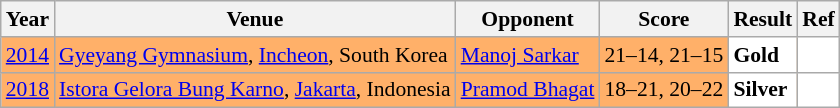<table class="sortable wikitable" style="font-size: 90%;">
<tr>
<th>Year</th>
<th>Venue</th>
<th>Opponent</th>
<th>Score</th>
<th>Result</th>
<th>Ref</th>
</tr>
<tr style="background:#FFB069">
<td align="center"><a href='#'>2014</a></td>
<td align="left"><a href='#'>Gyeyang Gymnasium</a>, <a href='#'>Incheon</a>, South Korea</td>
<td align="left"> <a href='#'>Manoj Sarkar</a></td>
<td align="left">21–14, 21–15</td>
<td style="text-align:left; background:white"> <strong>Gold</strong></td>
<td style="text-align:center; background:white"></td>
</tr>
<tr style="background:#FFB069">
<td align="center"><a href='#'>2018</a></td>
<td align="left"><a href='#'>Istora Gelora Bung Karno</a>, <a href='#'>Jakarta</a>, Indonesia</td>
<td align="left"> <a href='#'>Pramod Bhagat</a></td>
<td align="left">18–21, 20–22</td>
<td style="text-align:left; background:white"> <strong>Silver</strong></td>
<td style="text-align:left; background:white"></td>
</tr>
</table>
